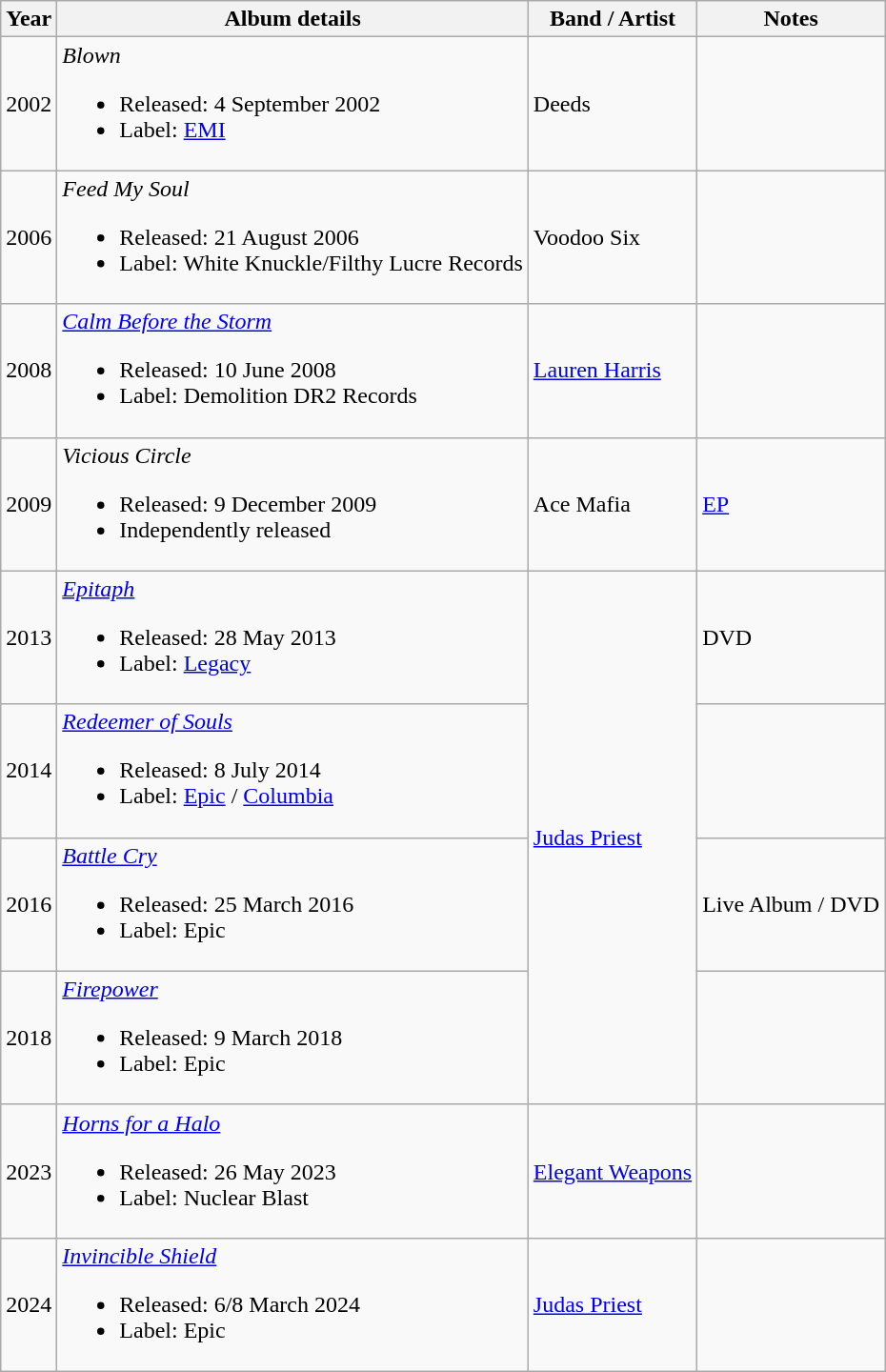<table class="wikitable">
<tr>
<th>Year</th>
<th>Album details</th>
<th>Band / Artist</th>
<th>Notes</th>
</tr>
<tr>
<td>2002</td>
<td><em>Blown</em><br><ul><li>Released: 4 September 2002</li><li>Label: <a href='#'>EMI</a></li></ul></td>
<td>Deeds</td>
<td></td>
</tr>
<tr>
<td>2006</td>
<td><em>Feed My Soul</em><br><ul><li>Released: 21 August 2006</li><li>Label: White Knuckle/Filthy Lucre Records</li></ul></td>
<td>Voodoo Six</td>
<td></td>
</tr>
<tr>
<td>2008</td>
<td><em><a href='#'>Calm Before the Storm</a></em><br><ul><li>Released: 10 June 2008</li><li>Label: Demolition DR2 Records</li></ul></td>
<td><a href='#'>Lauren Harris</a></td>
<td></td>
</tr>
<tr>
<td>2009</td>
<td><em>Vicious Circle</em><br><ul><li>Released: 9 December 2009</li><li>Independently released</li></ul></td>
<td>Ace Mafia</td>
<td><a href='#'>EP</a></td>
</tr>
<tr>
<td>2013</td>
<td><em><a href='#'>Epitaph</a></em><br><ul><li>Released: 28 May 2013</li><li>Label: <a href='#'>Legacy</a></li></ul></td>
<td rowspan=4><a href='#'>Judas Priest</a></td>
<td>DVD</td>
</tr>
<tr>
<td>2014</td>
<td><em><a href='#'>Redeemer of Souls</a></em><br><ul><li>Released: 8 July 2014</li><li>Label: <a href='#'>Epic</a> / <a href='#'>Columbia</a></li></ul></td>
<td></td>
</tr>
<tr>
<td>2016</td>
<td><em><a href='#'>Battle Cry</a></em><br><ul><li>Released: 25 March 2016</li><li>Label: Epic</li></ul></td>
<td>Live Album / DVD</td>
</tr>
<tr>
<td>2018</td>
<td><em><a href='#'>Firepower</a></em><br><ul><li>Released: 9 March 2018</li><li>Label: Epic</li></ul></td>
<td></td>
</tr>
<tr>
<td>2023</td>
<td><em><a href='#'>Horns for a Halo</a></em><br><ul><li>Released: 26 May 2023</li><li>Label: Nuclear Blast</li></ul></td>
<td><a href='#'>Elegant Weapons</a></td>
<td></td>
</tr>
<tr>
<td>2024</td>
<td><em><a href='#'>Invincible Shield</a></em><br><ul><li>Released: 6/8 March 2024</li><li>Label: Epic</li></ul></td>
<td><a href='#'>Judas Priest</a></td>
<td></td>
</tr>
</table>
